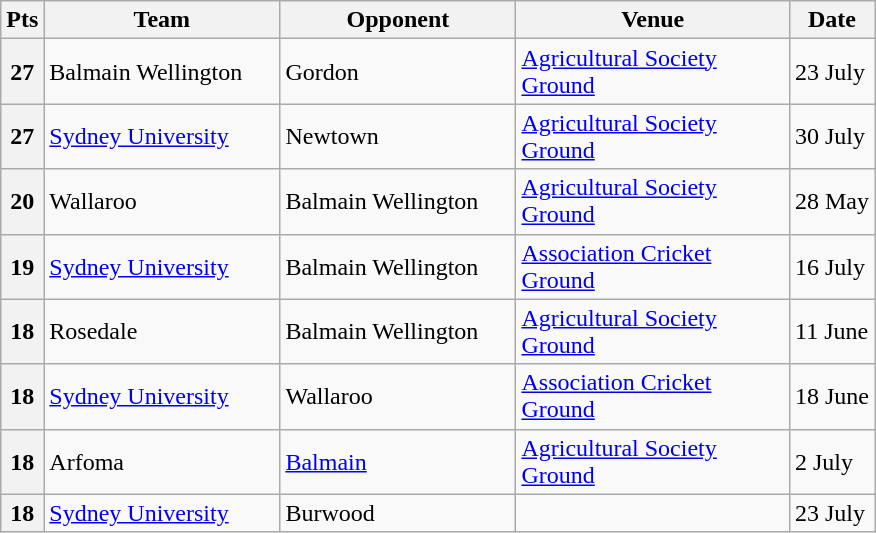<table class="wikitable" style="text-align:left;">
<tr>
<th width="20">Pts</th>
<th width="150">Team</th>
<th width="150">Opponent</th>
<th width="175">Venue</th>
<th width=""50">Date</th>
</tr>
<tr>
<th>27</th>
<td> Balmain Wellington</td>
<td> Gordon</td>
<td><a href='#'>Agricultural Society Ground</a></td>
<td>23 July</td>
</tr>
<tr>
<th>27</th>
<td> <a href='#'>Sydney University</a></td>
<td> Newtown</td>
<td><a href='#'>Agricultural Society Ground</a></td>
<td>30 July</td>
</tr>
<tr>
<th>20</th>
<td> Wallaroo</td>
<td> Balmain Wellington</td>
<td><a href='#'>Agricultural Society Ground</a></td>
<td>28 May</td>
</tr>
<tr>
<th>19</th>
<td> <a href='#'>Sydney University</a></td>
<td> Balmain Wellington</td>
<td><a href='#'>Association Cricket Ground</a></td>
<td>16 July</td>
</tr>
<tr>
<th>18</th>
<td> Rosedale</td>
<td> Balmain Wellington</td>
<td><a href='#'>Agricultural Society Ground</a></td>
<td>11 June</td>
</tr>
<tr>
<th>18</th>
<td> <a href='#'>Sydney University</a></td>
<td> Wallaroo</td>
<td><a href='#'>Association Cricket Ground</a></td>
<td>18 June</td>
</tr>
<tr>
<th>18</th>
<td> Arfoma</td>
<td> <a href='#'>Balmain</a></td>
<td><a href='#'>Agricultural Society Ground</a></td>
<td>2 July</td>
</tr>
<tr>
<th>18</th>
<td> <a href='#'>Sydney University</a></td>
<td> Burwood</td>
<td></td>
<td>23 July</td>
</tr>
</table>
